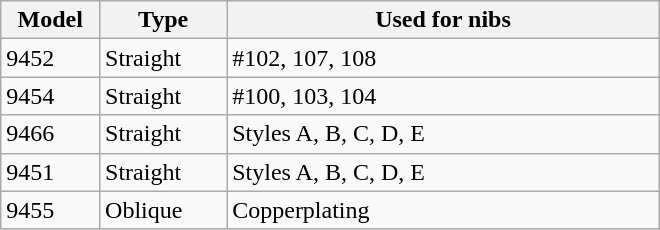<table class="wikitable" width="440px">
<tr>
<th width=60px>Model</th>
<th width=80px>Type</th>
<th width=300px>Used for nibs</th>
</tr>
<tr>
<td>9452</td>
<td>Straight</td>
<td>#102, 107, 108</td>
</tr>
<tr>
<td>9454</td>
<td>Straight</td>
<td>#100, 103, 104</td>
</tr>
<tr>
<td>9466</td>
<td>Straight</td>
<td>Styles A, B, C, D, E</td>
</tr>
<tr>
<td>9451</td>
<td>Straight</td>
<td>Styles A, B, C, D, E</td>
</tr>
<tr>
<td>9455</td>
<td>Oblique</td>
<td>Copperplating </td>
</tr>
</table>
